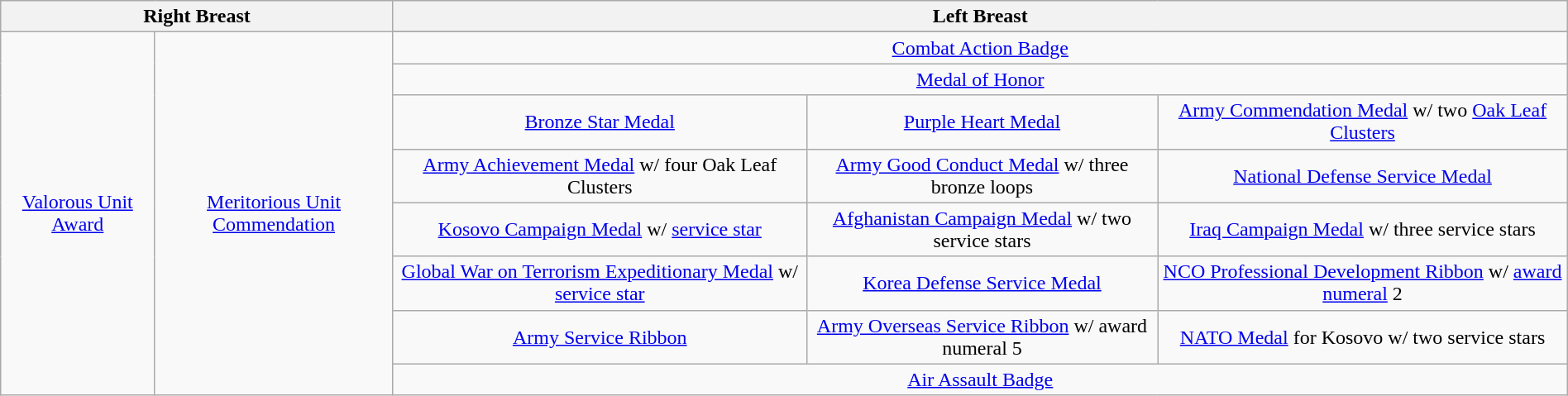<table class="wikitable" style="margin:1em auto; text-align:center;">
<tr>
<th colspan="2" align="center">Right Breast</th>
<th colspan="8" align="center">Left Breast</th>
</tr>
<tr>
<td rowspan="10" valign="center"><a href='#'>Valorous Unit Award</a></td>
<td rowspan="10" valign="center"><a href='#'>Meritorious Unit Commendation</a></td>
</tr>
<tr>
<td colspan="6"><a href='#'>Combat Action Badge</a></td>
</tr>
<tr>
<td colspan="6"><a href='#'>Medal of Honor</a></td>
</tr>
<tr>
<td colspan="2"><a href='#'>Bronze Star Medal</a></td>
<td colspan="2"><a href='#'>Purple Heart Medal</a></td>
<td colspan="2"><a href='#'>Army Commendation Medal</a> w/ two <a href='#'>Oak Leaf Clusters</a></td>
</tr>
<tr>
<td colspan="2"><a href='#'>Army Achievement Medal</a> w/ four Oak Leaf Clusters</td>
<td colspan="2"><a href='#'>Army Good Conduct Medal</a> w/ three bronze loops</td>
<td colspan="2"><a href='#'>National Defense Service Medal</a></td>
</tr>
<tr>
<td colspan="2"><a href='#'>Kosovo Campaign Medal</a> w/ <a href='#'>service star</a></td>
<td colspan="2"><a href='#'>Afghanistan Campaign Medal</a> w/ two service stars</td>
<td colspan="2"><a href='#'>Iraq Campaign Medal</a> w/ three service stars</td>
</tr>
<tr>
<td colspan="2"><a href='#'>Global War on Terrorism Expeditionary Medal</a> w/ <a href='#'>service star</a></td>
<td colspan="2"><a href='#'>Korea Defense Service Medal</a></td>
<td colspan="2"><a href='#'>NCO Professional Development Ribbon</a> w/ <a href='#'>award numeral</a> 2</td>
</tr>
<tr>
<td colspan="2"><a href='#'>Army Service Ribbon</a></td>
<td colspan="2"><a href='#'>Army Overseas Service Ribbon</a> w/ award numeral 5</td>
<td colspan="2"><a href='#'>NATO Medal</a> for Kosovo w/ two service stars</td>
</tr>
<tr>
<td colspan="6"><a href='#'>Air Assault Badge</a></td>
</tr>
</table>
